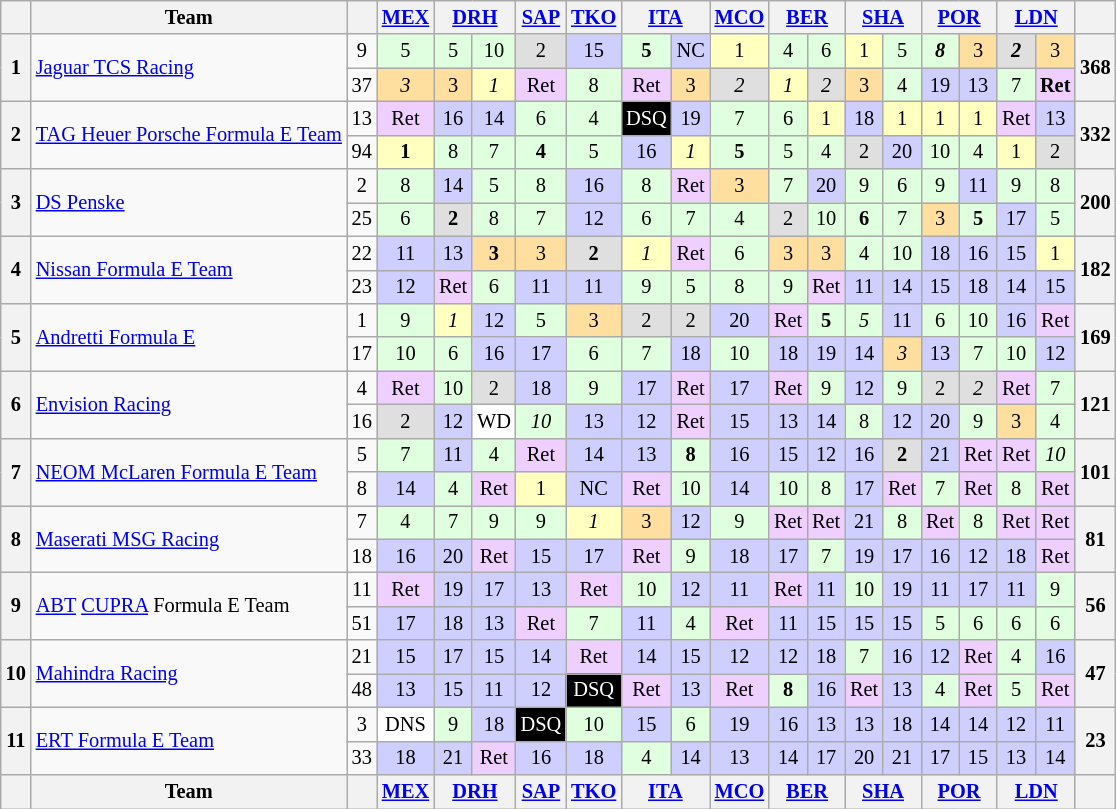<table class="wikitable" style="font-size:85%; text-align:center">
<tr>
<th valign="middle"></th>
<th valign="middle">Team</th>
<th></th>
<th><a href='#'>MEX</a><br></th>
<th colspan="2" scope="col"><a href='#'>DRH</a><br></th>
<th><a href='#'>SAP</a><br></th>
<th><a href='#'>TKO</a><br></th>
<th colspan="2"><a href='#'>ITA</a><br></th>
<th><a href='#'>MCO</a><br></th>
<th colspan="2"><a href='#'>BER</a><br></th>
<th colspan="2"><a href='#'>SHA</a><br></th>
<th colspan="2"><a href='#'>POR</a><br></th>
<th colspan="2"><a href='#'>LDN</a><br></th>
<th></th>
</tr>
<tr>
<th rowspan='2'>1</th>
<td rowspan='2' align=left> <a href='#'>Jaguar TCS Racing</a></td>
<td>9</td>
<td style="background:#DFFFDF">5</td>
<td style="background:#DFFFDF">5</td>
<td style="background:#DFFFDF">10</td>
<td style="background:#DFDFDF">2</td>
<td style="background:#CFCFFF">15</td>
<td style="background:#DFFFDF"><strong>5</strong></td>
<td style="background:#CFCFFF">NC</td>
<td style="background:#FFFFBF">1</td>
<td style="background:#DFFFDF">4</td>
<td style="background:#DFFFDF">6</td>
<td style="background:#FFFFBF">1</td>
<td style="background:#DFFFDF">5</td>
<td style="background:#DFFFDF"><strong><em>8</em></strong></td>
<td style="background:#FFDF9F">3</td>
<td style="background:#DFDFDF"><strong><em>2</em></strong></td>
<td style="background:#FFDF9F">3</td>
<th rowspan='2'>368</th>
</tr>
<tr>
<td>37</td>
<td style="background:#FFDF9F"><em>3</em></td>
<td style="background:#FFDF9F">3</td>
<td style="background:#FFFFBF"><em>1</em></td>
<td style="background:#EFCFFF">Ret</td>
<td style="background:#DFFFDF">8</td>
<td style="background:#EFCFFF">Ret</td>
<td style="background:#FFDF9F">3</td>
<td style="background:#DFDFDF"><em>2</em></td>
<td style="background:#FFFFBF"><em>1</em></td>
<td style="background:#DFDFDF"><em>2</em></td>
<td style="background:#FFDF9F">3</td>
<td style="background:#DFFFDF">4</td>
<td style="background:#CFCFFF">19</td>
<td style="background:#CFCFFF">13</td>
<td style="background:#DFFFDF">7</td>
<td style="background:#EFCFFF"><strong>Ret</strong></td>
</tr>
<tr>
<th rowspan='2'>2</th>
<td rowspan='2' align=left> <a href='#'>TAG Heuer Porsche Formula E Team</a></td>
<td>13</td>
<td style="background:#EFCFFF">Ret</td>
<td style="background:#CFCFFF">16</td>
<td style="background:#CFCFFF">14</td>
<td style="background:#DFFFDF">6</td>
<td style="background:#DFFFDF">4</td>
<td style="background:#000000; letter-spacing:0px; color:white">DSQ</td>
<td style="background:#CFCFFF">19</td>
<td style="background:#DFFFDF">7</td>
<td style="background:#DFFFDF">6</td>
<td style="background:#FFFFBF">1</td>
<td style="background:#CFCFFF">18</td>
<td style="background:#FFFFBF">1</td>
<td style="background:#FFFFBF">1</td>
<td style="background:#FFFFBF">1</td>
<td style="background:#EFCFFF">Ret</td>
<td style="background:#CFCFFF">13</td>
<th rowspan='2'>332</th>
</tr>
<tr>
<td>94</td>
<td style="background:#FFFFBF"><strong>1</strong></td>
<td style="background:#DFFFDF">8</td>
<td style="background:#DFFFDF">7</td>
<td style="background:#DFFFDF"><strong>4</strong></td>
<td style="background:#DFFFDF">5</td>
<td style="background:#CFCFFF">16</td>
<td style="background:#FFFFBF"><em>1</em></td>
<td style="background:#DFFFDF"><strong>5</strong></td>
<td style="background:#DFFFDF">5</td>
<td style="background:#DFFFDF">4</td>
<td style="background:#DFDFDF">2</td>
<td style="background:#CFCFFF">20</td>
<td style="background:#DFFFDF">10</td>
<td style="background:#DFFFDF">4</td>
<td style="background:#FFFFBF">1</td>
<td style="background:#DFDFDF">2</td>
</tr>
<tr>
<th rowspan='2'>3</th>
<td rowspan='2' align=left> <a href='#'>DS Penske</a></td>
<td>2</td>
<td style="background:#DFFFDF">8</td>
<td style="background:#CFCFFF">14</td>
<td style="background:#DFFFDF">5</td>
<td style="background:#DFFFDF">8</td>
<td style="background:#CFCFFF">16</td>
<td style="background:#DFFFDF">8</td>
<td style="background:#EFCFFF">Ret</td>
<td style="background:#FFDF9F">3</td>
<td style="background:#DFFFDF">7</td>
<td style="background:#CFCFFF">20</td>
<td style="background:#DFFFDF">9</td>
<td style="background:#DFFFDF">6</td>
<td style="background:#DFFFDF">9</td>
<td style="background:#CFCFFF">11</td>
<td style="background:#DFFFDF">9</td>
<td style="background:#DFFFDF">8</td>
<th rowspan='2'>200</th>
</tr>
<tr>
<td>25</td>
<td style="background:#DFFFDF">6</td>
<td style="background:#DFDFDF"><strong>2</strong></td>
<td style="background:#DFFFDF">8</td>
<td style="background:#DFFFDF">7</td>
<td style="background:#CFCFFF">12</td>
<td style="background:#DFFFDF">6</td>
<td style="background:#DFFFDF">7</td>
<td style="background:#DFFFDF">4</td>
<td style="background:#DFDFDF">2</td>
<td style="background:#DFFFDF">10</td>
<td style="background:#DFFFDF"><strong>6</strong></td>
<td style="background:#DFFFDF">7</td>
<td style="background:#FFDF9F">3</td>
<td style="background:#DFFFDF"><strong>5</strong></td>
<td style="background:#CFCFFF">17</td>
<td style="background:#DFFFDF">5</td>
</tr>
<tr>
<th rowspan='2'>4</th>
<td rowspan='2' align=left> <a href='#'>Nissan Formula E Team</a></td>
<td>22</td>
<td style="background:#CFCFFF">11</td>
<td style="background:#CFCFFF">13</td>
<td style="background:#FFDF9F"><strong>3</strong></td>
<td style="background:#FFDF9F">3</td>
<td style="background:#DFDFDF"><strong>2</strong></td>
<td style="background:#FFFFBF"><em>1</em></td>
<td style="background:#EFCFFF">Ret</td>
<td style="background:#DFFFDF">6</td>
<td style="background:#FFDF9F">3</td>
<td style="background:#FFDF9F">3</td>
<td style="background:#DFFFDF">4</td>
<td style="background:#DFFFDF">10</td>
<td style="background:#CFCFFF">18</td>
<td style="background:#CFCFFF">16</td>
<td style="background:#CFCFFF">15</td>
<td style="background:#FFFFBF">1</td>
<th rowspan='2'>182</th>
</tr>
<tr>
<td>23</td>
<td style="background:#CFCFFF">12</td>
<td style="background:#EFCFFF">Ret</td>
<td style="background:#DFFFDF">6</td>
<td style="background:#CFCFFF">11</td>
<td style="background:#CFCFFF">11</td>
<td style="background:#DFFFDF">9</td>
<td style="background:#DFFFDF">5</td>
<td style="background:#DFFFDF">8</td>
<td style="background:#DFFFDF">9</td>
<td style="background:#EFCFFF">Ret</td>
<td style="background:#CFCFFF">11</td>
<td style="background:#CFCFFF">14</td>
<td style="background:#CFCFFF">15</td>
<td style="background:#CFCFFF">18</td>
<td style="background:#CFCFFF">14</td>
<td style="background:#CFCFFF">15</td>
</tr>
<tr>
<th rowspan='2'>5</th>
<td rowspan='2' align=left> <a href='#'>Andretti Formula E</a></td>
<td>1</td>
<td style="background:#DFFFDF">9</td>
<td style="background:#FFFFBF"><em>1</em></td>
<td style="background:#CFCFFF">12</td>
<td style="background:#DFFFDF">5</td>
<td style="background:#FFDF9F">3</td>
<td style="background:#DFDFDF">2</td>
<td style="background:#DFDFDF">2</td>
<td style="background:#CFCFFF">20</td>
<td style="background:#EFCFFF">Ret</td>
<td style="background:#DFFFDF"><strong>5</strong></td>
<td style="background:#DFFFDF"><em>5</em></td>
<td style="background:#CFCFFF">11</td>
<td style="background:#DFFFDF">6</td>
<td style="background:#DFFFDF">10</td>
<td style="background:#CFCFFF">16</td>
<td style="background:#EFCFFF">Ret</td>
<th rowspan='2'>169</th>
</tr>
<tr>
<td>17</td>
<td style="background:#DFFFDF">10</td>
<td style="background:#DFFFDF">6</td>
<td style="background:#CFCFFF">16</td>
<td style="background:#CFCFFF">17</td>
<td style="background:#DFFFDF">6</td>
<td style="background:#DFFFDF">7</td>
<td style="background:#CFCFFF">18</td>
<td style="background:#DFFFDF">10</td>
<td style="background:#CFCFFF">18</td>
<td style="background:#CFCFFF">19</td>
<td style="background:#CFCFFF">14</td>
<td style="background:#FFDF9F"><em>3</em></td>
<td style="background:#CFCFFF">13</td>
<td style="background:#DFFFDF">7</td>
<td style="background:#DFFFDF">10</td>
<td style="background:#CFCFFF">12</td>
</tr>
<tr>
<th rowspan='2'>6</th>
<td rowspan='2' align=left> <a href='#'>Envision Racing</a></td>
<td>4</td>
<td style="background:#EFCFFF">Ret</td>
<td style="background:#DFFFDF">10</td>
<td style="background:#DFDFDF">2</td>
<td style="background:#CFCFFF">18</td>
<td style="background:#DFFFDF">9</td>
<td style="background:#CFCFFF">17</td>
<td style="background:#EFCFFF">Ret</td>
<td style="background:#CFCFFF">17</td>
<td style="background:#EFCFFF">Ret</td>
<td style="background:#DFFFDF">9</td>
<td style="background:#CFCFFF">12</td>
<td style="background:#DFFFDF">9</td>
<td style="background:#DFDFDF">2</td>
<td style="background:#DFDFDF"><em>2</em></td>
<td style="background:#EFCFFF">Ret</td>
<td style="background:#DFFFDF">7</td>
<th rowspan='2'>121</th>
</tr>
<tr>
<td>16</td>
<td style="background:#DFDFDF">2</td>
<td style="background:#CFCFFF">12</td>
<td style="background:#ffffff">WD</td>
<td style="background:#DFFFDF"><em>10</em></td>
<td style="background:#CFCFFF">13</td>
<td style="background:#CFCFFF">12</td>
<td style="background:#EFCFFF">Ret</td>
<td style="background:#CFCFFF">15</td>
<td style="background:#CFCFFF">13</td>
<td style="background:#CFCFFF">14</td>
<td style="background:#DFFFDF">8</td>
<td style="background:#CFCFFF">12</td>
<td style="background:#CFCFFF">20</td>
<td style="background:#DFFFDF">9</td>
<td style="background:#FFDF9F">3</td>
<td style="background:#DFFFDF">4</td>
</tr>
<tr>
<th rowspan='2'>7</th>
<td rowspan='2' align=left> <a href='#'>NEOM McLaren Formula E Team</a></td>
<td>5</td>
<td style="background:#DFFFDF">7</td>
<td style="background:#CFCFFF">11</td>
<td style="background:#DFFFDF">4</td>
<td style="background:#EFCFFF">Ret</td>
<td style="background:#CFCFFF">14</td>
<td style="background:#CFCFFF">13</td>
<td style="background:#DFFFDF"><strong>8</strong></td>
<td style="background:#CFCFFF">16</td>
<td style="background:#CFCFFF">15</td>
<td style="background:#CFCFFF">12</td>
<td style="background:#CFCFFF">16</td>
<td style="background:#DFDFDF"><strong>2</strong></td>
<td style="background:#CFCFFF">21</td>
<td style="background:#EFCFFF">Ret</td>
<td style="background:#EFCFFF">Ret</td>
<td style="background:#DFFFDF"><em>10</em></td>
<th rowspan='2'>101</th>
</tr>
<tr>
<td>8</td>
<td style="background:#CFCFFF">14</td>
<td style="background:#DFFFDF">4</td>
<td style="background:#EFCFFF">Ret</td>
<td style="background:#FFFFBF">1</td>
<td style="background:#CFCFFF">NC</td>
<td style="background:#EFCFFF">Ret</td>
<td style="background:#DFFFDF">10</td>
<td style="background:#CFCFFF">14</td>
<td style="background:#DFFFDF">10</td>
<td style="background:#DFFFDF">8</td>
<td style="background:#CFCFFF">17</td>
<td style="background:#EFCFFF">Ret</td>
<td style="background:#DFFFDF">7</td>
<td style="background:#EFCFFF">Ret</td>
<td style="background:#DFFFDF">8</td>
<td style="background:#EFCFFF">Ret</td>
</tr>
<tr>
<th rowspan='2'>8</th>
<td rowspan='2' align=left> <a href='#'>Maserati MSG Racing</a></td>
<td>7</td>
<td style="background:#DFFFDF">4</td>
<td style="background:#DFFFDF">7</td>
<td style="background:#DFFFDF">9</td>
<td style="background:#DFFFDF">9</td>
<td style="background:#FFFFBF"><em>1</em></td>
<td style="background:#FFDF9F">3</td>
<td style="background:#CFCFFF">12</td>
<td style="background:#DFFFDF">9</td>
<td style="background:#EFCFFF">Ret</td>
<td style="background:#EFCFFF">Ret</td>
<td style="background:#CFCFFF">21</td>
<td style="background:#DFFFDF">8</td>
<td style="background:#EFCFFF">Ret</td>
<td style="background:#DFFFDF">8</td>
<td style="background:#EFCFFF">Ret</td>
<td style="background:#EFCFFF">Ret</td>
<th rowspan='2'>81</th>
</tr>
<tr>
<td>18</td>
<td style="background:#CFCFFF">16</td>
<td style="background:#CFCFFF">20</td>
<td style="background:#EFCFFF">Ret</td>
<td style="background:#CFCFFF">15</td>
<td style="background:#CFCFFF">17</td>
<td style="background:#EFCFFF">Ret</td>
<td style="background:#DFFFDF">9</td>
<td style="background:#CFCFFF">18</td>
<td style="background:#CFCFFF">17</td>
<td style="background:#DFFFDF">7</td>
<td style="background:#CFCFFF">19</td>
<td style="background:#CFCFFF">17</td>
<td style="background:#CFCFFF">16</td>
<td style="background:#CFCFFF">12</td>
<td style="background:#CFCFFF">18</td>
<td style="background:#EFCFFF">Ret</td>
</tr>
<tr>
<th rowspan='2'>9</th>
<td rowspan='2' align=left> <a href='#'>ABT</a> <a href='#'>CUPRA</a> Formula E Team</td>
<td>11</td>
<td style="background:#EFCFFF">Ret</td>
<td style="background:#CFCFFF">19</td>
<td style="background:#CFCFFF">17</td>
<td style="background:#CFCFFF">13</td>
<td style="background:#EFCFFF">Ret</td>
<td style="background:#DFFFDF">10</td>
<td style="background:#CFCFFF">12</td>
<td style="background:#CFCFFF">11</td>
<td style="background:#EFCFFF">Ret</td>
<td style="background:#CFCFFF">11</td>
<td style="background:#DFFFDF">10</td>
<td style="background:#CFCFFF">19</td>
<td style="background:#CFCFFF">11</td>
<td style="background:#CFCFFF">17</td>
<td style="background:#CFCFFF">11</td>
<td style="background:#DFFFDF">9</td>
<th rowspan='2'>56</th>
</tr>
<tr>
<td>51</td>
<td style="background:#CFCFFF">17</td>
<td style="background:#CFCFFF">18</td>
<td style="background:#CFCFFF">13</td>
<td style="background:#EFCFFF">Ret</td>
<td style="background:#DFFFDF">7</td>
<td style="background:#CFCFFF">11</td>
<td style="background:#DFFFDF">4</td>
<td style="background:#EFCFFF">Ret</td>
<td style="background:#CFCFFF">11</td>
<td style="background:#CFCFFF">15</td>
<td style="background:#CFCFFF">15</td>
<td style="background:#CFCFFF">15</td>
<td style="background:#DFFFDF">5</td>
<td style="background:#DFFFDF">6</td>
<td style="background:#DFFFDF">6</td>
<td style="background:#DFFFDF">6</td>
</tr>
<tr>
<th rowspan='2'>10</th>
<td rowspan='2' align=left> <a href='#'>Mahindra Racing</a></td>
<td>21</td>
<td style="background:#CFCFFF">15</td>
<td style="background:#CFCFFF">17</td>
<td style="background:#CFCFFF">15</td>
<td style="background:#CFCFFF">14</td>
<td style="background:#EFCFFF">Ret</td>
<td style="background:#CFCFFF">14</td>
<td style="background:#CFCFFF">15</td>
<td style="background:#CFCFFF">12</td>
<td style="background:#CFCFFF">12</td>
<td style="background:#CFCFFF">18</td>
<td style="background:#DFFFDF">7</td>
<td style="background:#CFCFFF">16</td>
<td style="background:#CFCFFF">12</td>
<td style="background:#EFCFFF">Ret</td>
<td style="background:#DFFFDF">4</td>
<td style="background:#CFCFFF">16</td>
<th rowspan='2'>47</th>
</tr>
<tr>
<td>48</td>
<td style="background:#CFCFFF">13</td>
<td style="background:#CFCFFF">15</td>
<td style="background:#CFCFFF">11</td>
<td style="background:#CFCFFF">12</td>
<td style="background:#000000; letter-spacing:0px; color:white">DSQ</td>
<td style="background:#EFCFFF">Ret</td>
<td style="background:#CFCFFF">13</td>
<td style="background:#EFCFFF">Ret</td>
<td style="background:#DFFFDF"><strong>8</strong></td>
<td style="background:#CFCFFF">16</td>
<td style="background:#EFCFFF">Ret</td>
<td style="background:#CFCFFF">13</td>
<td style="background:#DFFFDF">4</td>
<td style="background:#EFCFFF">Ret</td>
<td style="background:#DFFFDF">5</td>
<td style="background:#EFCFFF">Ret</td>
</tr>
<tr>
<th rowspan='2'>11</th>
<td rowspan='2' align=left> <a href='#'>ERT Formula E Team</a></td>
<td>3</td>
<td style="background:#ffffff">DNS</td>
<td style="background:#DFFFDF">9</td>
<td style="background:#CFCFFF">18</td>
<td style="background:#000000; letter-spacing:0px; color:white">DSQ</td>
<td style="background:#DFFFDF">10</td>
<td style="background:#CFCFFF">15</td>
<td style="background:#DFFFDF">6</td>
<td style="background:#CFCFFF">19</td>
<td style="background:#CFCFFF">16</td>
<td style="background:#CFCFFF">13</td>
<td style="background:#CFCFFF">13</td>
<td style="background:#CFCFFF">18</td>
<td style="background:#CFCFFF">14</td>
<td style="background:#CFCFFF">14</td>
<td style="background:#CFCFFF">12</td>
<td style="background:#CFCFFF">11</td>
<th rowspan='2'>23</th>
</tr>
<tr>
<td>33</td>
<td style="background:#CFCFFF">18</td>
<td style="background:#CFCFFF">21</td>
<td style="background:#EFCFFF">Ret</td>
<td style="background:#CFCFFF">16</td>
<td style="background:#CFCFFF">18</td>
<td style="background:#DFFFDF">4</td>
<td style="background:#CFCFFF">14</td>
<td style="background:#CFCFFF">13</td>
<td style="background:#CFCFFF">14</td>
<td style="background:#CFCFFF">17</td>
<td style="background:#CFCFFF">20</td>
<td style="background:#CFCFFF">21</td>
<td style="background:#CFCFFF">17</td>
<td style="background:#CFCFFF">15</td>
<td style="background:#CFCFFF">13</td>
<td style="background:#CFCFFF">14</td>
</tr>
<tr>
<th></th>
<th>Team</th>
<th></th>
<th><a href='#'>MEX</a><br></th>
<th colspan="2" scope="col"><a href='#'>DRH</a><br></th>
<th><a href='#'>SAP</a><br></th>
<th><a href='#'>TKO</a><br></th>
<th colspan="2"><a href='#'>ITA</a><br></th>
<th><a href='#'>MCO</a><br></th>
<th colspan="2"><a href='#'>BER</a><br></th>
<th colspan="2"><a href='#'>SHA</a><br></th>
<th colspan="2"><a href='#'>POR</a><br></th>
<th colspan="2"><a href='#'>LDN</a><br></th>
<th></th>
</tr>
</table>
